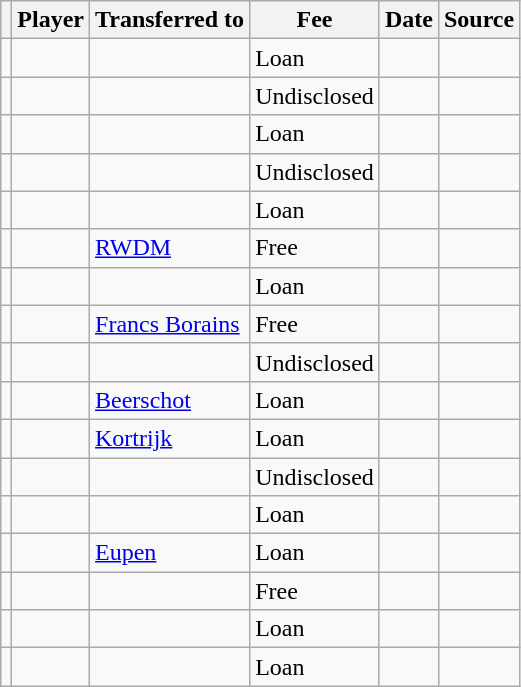<table class="wikitable plainrowheaders sortable">
<tr>
<th></th>
<th scope=col>Player</th>
<th>Transferred to</th>
<th scope=col; style="width: 65px;">Fee</th>
<th scope=col>Date</th>
<th scope=col>Source</th>
</tr>
<tr>
<td align=center></td>
<td></td>
<td></td>
<td>Loan</td>
<td></td>
<td></td>
</tr>
<tr>
<td align=center></td>
<td></td>
<td></td>
<td>Undisclosed</td>
<td></td>
<td></td>
</tr>
<tr>
<td align=center></td>
<td></td>
<td></td>
<td>Loan</td>
<td></td>
<td></td>
</tr>
<tr>
<td align=center></td>
<td></td>
<td></td>
<td>Undisclosed</td>
<td></td>
<td></td>
</tr>
<tr>
<td align=center></td>
<td></td>
<td></td>
<td>Loan</td>
<td></td>
<td></td>
</tr>
<tr>
<td align=center></td>
<td></td>
<td><a href='#'>RWDM</a></td>
<td>Free</td>
<td></td>
<td></td>
</tr>
<tr>
<td align=center></td>
<td></td>
<td></td>
<td>Loan</td>
<td></td>
<td></td>
</tr>
<tr>
<td align=center></td>
<td></td>
<td><a href='#'>Francs Borains</a></td>
<td>Free</td>
<td></td>
<td></td>
</tr>
<tr>
<td align=center></td>
<td></td>
<td></td>
<td>Undisclosed</td>
<td></td>
<td></td>
</tr>
<tr>
<td align=center></td>
<td></td>
<td><a href='#'>Beerschot</a></td>
<td>Loan</td>
<td></td>
<td></td>
</tr>
<tr>
<td align=center></td>
<td></td>
<td><a href='#'>Kortrijk</a></td>
<td>Loan</td>
<td></td>
<td></td>
</tr>
<tr>
<td align=center></td>
<td></td>
<td></td>
<td>Undisclosed</td>
<td></td>
<td></td>
</tr>
<tr>
<td align=center></td>
<td></td>
<td></td>
<td>Loan</td>
<td></td>
<td></td>
</tr>
<tr>
<td align=center></td>
<td></td>
<td><a href='#'>Eupen</a></td>
<td>Loan</td>
<td></td>
<td></td>
</tr>
<tr>
<td align=center></td>
<td></td>
<td></td>
<td>Free</td>
<td></td>
<td></td>
</tr>
<tr>
<td align=center></td>
<td></td>
<td></td>
<td>Loan</td>
<td></td>
<td></td>
</tr>
<tr>
<td align=center></td>
<td></td>
<td></td>
<td>Loan</td>
<td></td>
<td></td>
</tr>
</table>
